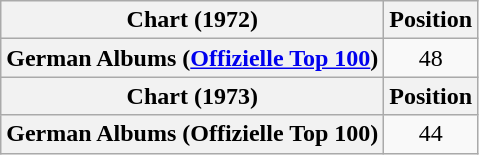<table class="wikitable plainrowheaders" style="text-align:center">
<tr>
<th scope="col">Chart (1972)</th>
<th scope="col">Position</th>
</tr>
<tr>
<th scope="row">German Albums (<a href='#'>Offizielle Top 100</a>)</th>
<td>48</td>
</tr>
<tr>
<th scope="col">Chart (1973)</th>
<th scope="col">Position</th>
</tr>
<tr>
<th scope="row">German Albums (Offizielle Top 100)</th>
<td>44</td>
</tr>
</table>
